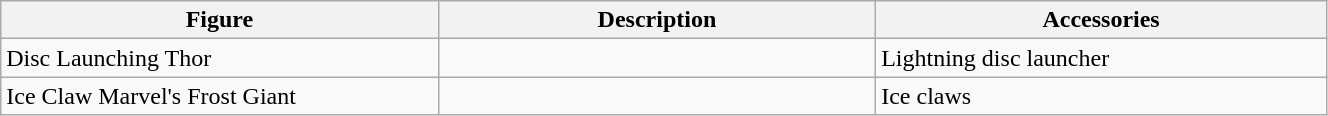<table class="wikitable" width="70%">
<tr>
<th width=33%>Figure</th>
<th width=33%>Description</th>
<th width=34%>Accessories</th>
</tr>
<tr>
<td>Disc Launching Thor</td>
<td></td>
<td>Lightning disc launcher</td>
</tr>
<tr>
<td>Ice Claw Marvel's Frost Giant</td>
<td></td>
<td>Ice claws</td>
</tr>
</table>
